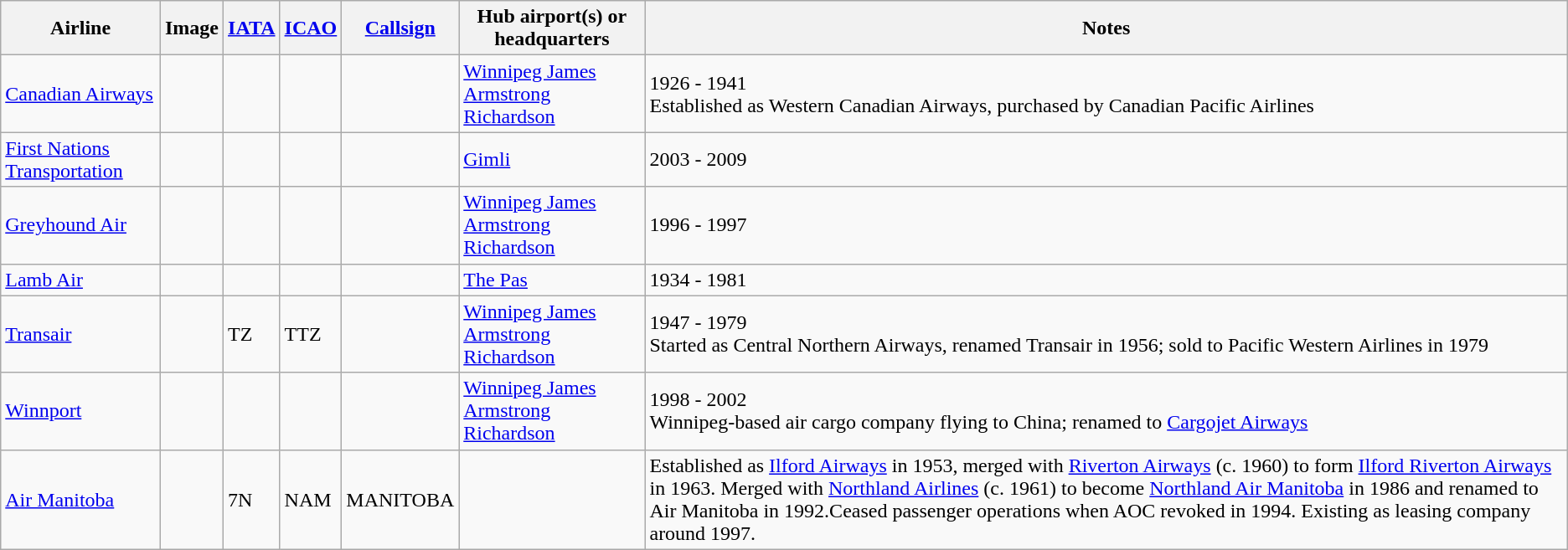<table class="wikitable sortable" style="border: 0; cellpadding: 2; cellspacing: 3;"|- style="vertical-align:middle;">
<tr>
<th>Airline</th>
<th>Image</th>
<th><a href='#'>IATA</a></th>
<th><a href='#'>ICAO</a></th>
<th><a href='#'>Callsign</a></th>
<th>Hub airport(s) or<br>headquarters</th>
<th class="unsortable">Notes</th>
</tr>
<tr>
<td><a href='#'>Canadian Airways</a></td>
<td></td>
<td></td>
<td></td>
<td></td>
<td><a href='#'>Winnipeg James Armstrong Richardson</a></td>
<td>1926 - 1941<br>Established as Western Canadian Airways, purchased by Canadian Pacific Airlines</td>
</tr>
<tr>
<td><a href='#'>First Nations Transportation</a></td>
<td></td>
<td></td>
<td></td>
<td></td>
<td><a href='#'>Gimli</a></td>
<td>2003 - 2009</td>
</tr>
<tr>
<td><a href='#'>Greyhound Air</a></td>
<td></td>
<td></td>
<td></td>
<td></td>
<td><a href='#'>Winnipeg James Armstrong Richardson</a></td>
<td>1996 - 1997</td>
</tr>
<tr>
<td><a href='#'>Lamb Air</a></td>
<td></td>
<td></td>
<td></td>
<td></td>
<td><a href='#'>The Pas</a></td>
<td>1934 - 1981</td>
</tr>
<tr>
<td><a href='#'>Transair</a></td>
<td></td>
<td>TZ</td>
<td>TTZ</td>
<td></td>
<td><a href='#'>Winnipeg James Armstrong Richardson</a></td>
<td>1947 - 1979<br>Started as Central Northern Airways, renamed Transair in 1956; sold to Pacific Western Airlines in 1979</td>
</tr>
<tr>
<td><a href='#'>Winnport</a></td>
<td></td>
<td></td>
<td></td>
<td></td>
<td><a href='#'>Winnipeg James Armstrong Richardson</a></td>
<td>1998 - 2002<br>Winnipeg-based air cargo company flying to China; renamed to <a href='#'>Cargojet Airways</a></td>
</tr>
<tr>
<td><a href='#'>Air Manitoba</a></td>
<td></td>
<td>7N</td>
<td>NAM</td>
<td>MANITOBA</td>
<td></td>
<td>Established as <a href='#'>Ilford Airways</a> in 1953, merged with <a href='#'>Riverton Airways</a> (c. 1960) to form <a href='#'>Ilford Riverton Airways</a> in 1963. Merged with <a href='#'>Northland Airlines</a> (c. 1961) to become <a href='#'>Northland Air Manitoba</a> in 1986 and renamed to Air Manitoba in 1992.Ceased passenger operations when AOC revoked in 1994. Existing as leasing company around 1997.</td>
</tr>
</table>
